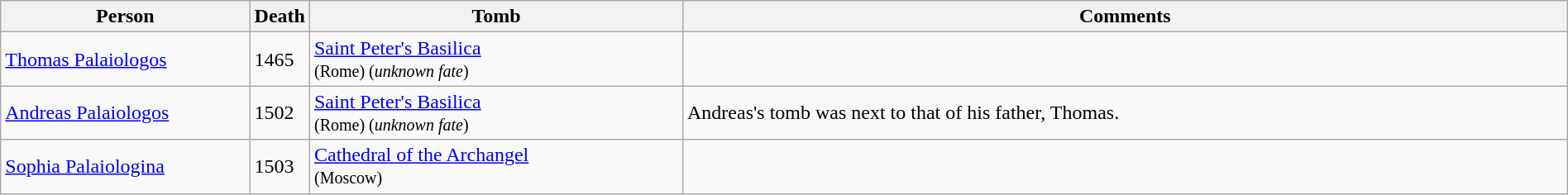<table class="wikitable plainrowheaders" style="width:100%;">
<tr>
<th scope="col" width="16%">Person</th>
<th scope="col" width="3%">Death</th>
<th scope="col" width="24%">Tomb</th>
<th scope="col" width="57%">Comments</th>
</tr>
<tr>
<td><a href='#'>Thomas Palaiologos</a></td>
<td>1465</td>
<td><a href='#'>Saint Peter's Basilica</a><br><small>(Rome) (<em>unknown fate</em>)</small></td>
<td></td>
</tr>
<tr>
<td><a href='#'>Andreas Palaiologos</a></td>
<td>1502</td>
<td><a href='#'>Saint Peter's Basilica</a><br><small>(Rome) (<em>unknown fate</em>)</small></td>
<td>Andreas's tomb was next to that of his father, Thomas.</td>
</tr>
<tr>
<td><a href='#'>Sophia Palaiologina</a></td>
<td>1503</td>
<td><a href='#'>Cathedral of the Archangel</a><br><small>(Moscow)</small></td>
<td></td>
</tr>
</table>
